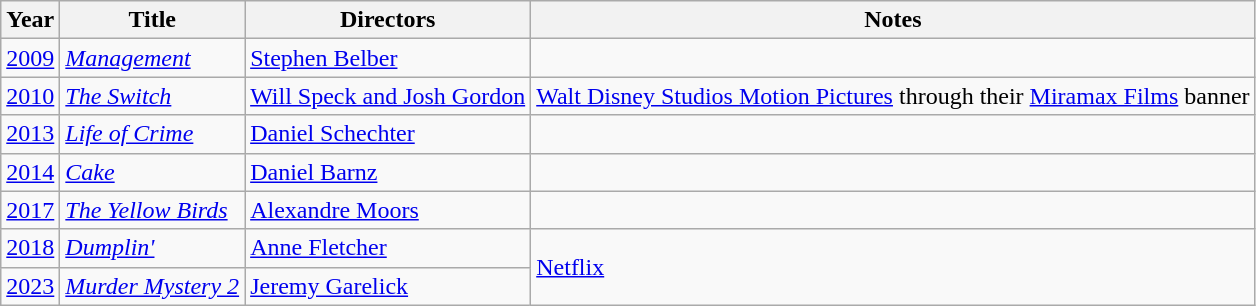<table class="wikitable sortable">
<tr>
<th>Year</th>
<th>Title</th>
<th>Directors</th>
<th class="unsortable">Notes</th>
</tr>
<tr>
<td><a href='#'>2009</a></td>
<td><em><a href='#'>Management</a></em></td>
<td><a href='#'>Stephen Belber</a></td>
<td></td>
</tr>
<tr>
<td><a href='#'>2010</a></td>
<td><em><a href='#'>The Switch</a></em></td>
<td><a href='#'>Will Speck and Josh Gordon</a></td>
<td><a href='#'>Walt Disney Studios Motion Pictures</a> through their <a href='#'>Miramax Films</a> banner</td>
</tr>
<tr>
<td><a href='#'>2013</a></td>
<td><em><a href='#'>Life of Crime</a></em></td>
<td><a href='#'>Daniel Schechter</a></td>
<td></td>
</tr>
<tr>
<td><a href='#'>2014</a></td>
<td><em><a href='#'>Cake</a></em></td>
<td><a href='#'>Daniel Barnz</a></td>
<td></td>
</tr>
<tr>
<td><a href='#'>2017</a></td>
<td><em><a href='#'>The Yellow Birds</a></em></td>
<td><a href='#'>Alexandre Moors</a></td>
<td></td>
</tr>
<tr>
<td><a href='#'>2018</a></td>
<td><em><a href='#'>Dumplin'</a></em></td>
<td><a href='#'>Anne Fletcher</a></td>
<td rowspan="2"><a href='#'>Netflix</a></td>
</tr>
<tr>
<td><a href='#'>2023</a></td>
<td><em><a href='#'>Murder Mystery 2</a></em></td>
<td><a href='#'>Jeremy Garelick</a></td>
</tr>
</table>
